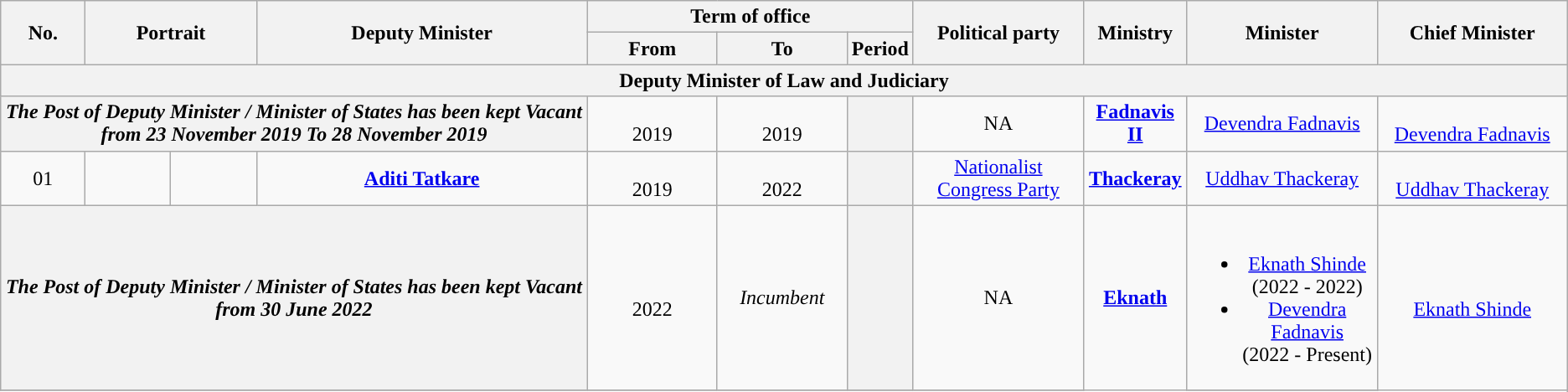<table class="wikitable" style="text-align:center">
<tr>
<th rowspan="2">No.</th>
<th rowspan="2" colspan="2">Portrait</th>
<th rowspan="2" style="width:16em">Deputy Minister<br></th>
<th colspan="3">Term of office</th>
<th rowspan="2" style="width:8em">Political party</th>
<th rowspan="2">Ministry</th>
<th rowspan="2" style="width:9em">Minister</th>
<th rowspan="2" style="width:9em">Chief Minister</th>
</tr>
<tr>
<th style="width:6em">From</th>
<th style="width:6em">To</th>
<th>Period</th>
</tr>
<tr>
<th colspan="11">Deputy Minister of Law and Judiciary</th>
</tr>
<tr>
<th colspan="04"><strong><em>The Post of Deputy Minister / Minister of States has been kept Vacant from 23 November 2019 To 28 November 2019</em></strong></th>
<td><br>2019</td>
<td><br>2019</td>
<th></th>
<td>NA</td>
<td rowspan="1"><a href='#'><strong>Fadnavis II</strong></a></td>
<td><a href='#'>Devendra Fadnavis</a></td>
<td rowspan="1"> <br><a href='#'>Devendra Fadnavis</a></td>
</tr>
<tr>
<td>01</td>
<td style="color:inherit;background:"></td>
<td></td>
<td><strong><a href='#'>Aditi Tatkare</a></strong> <br> </td>
<td><br>2019</td>
<td><br>2022</td>
<th></th>
<td><a href='#'>Nationalist Congress Party</a></td>
<td rowspan="1"><a href='#'><strong>Thackeray</strong></a></td>
<td><a href='#'>Uddhav Thackeray</a></td>
<td rowspan="1"> <br><a href='#'>Uddhav Thackeray</a></td>
</tr>
<tr>
<th colspan="04"><strong><em>The Post of Deputy Minister / Minister of States has been kept Vacant from 30 June 2022</em></strong></th>
<td><br>2022</td>
<td><em>Incumbent</em></td>
<th></th>
<td>NA</td>
<td rowspan="2"><a href='#'><strong>Eknath</strong></a></td>
<td><br><ul><li><a href='#'>Eknath Shinde</a><br>(2022 - 2022)</li><li><a href='#'>Devendra Fadnavis</a><br> (2022 - Present)</li></ul></td>
<td rowspan="2"> <br><a href='#'>Eknath Shinde</a></td>
</tr>
<tr>
</tr>
</table>
